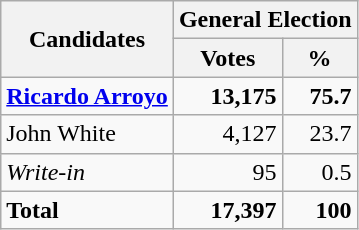<table class=wikitable>
<tr>
<th colspan=1 rowspan=2><strong>Candidates</strong></th>
<th colspan=2><strong>General Election</strong></th>
</tr>
<tr>
<th>Votes</th>
<th>%</th>
</tr>
<tr>
<td><strong><a href='#'>Ricardo Arroyo</a></strong></td>
<td align="right"><strong>13,175</strong></td>
<td align="right"><strong>75.7</strong></td>
</tr>
<tr>
<td>John White</td>
<td align="right">4,127</td>
<td align="right">23.7</td>
</tr>
<tr>
<td><em>Write-in</em></td>
<td align="right">95</td>
<td align="right">0.5</td>
</tr>
<tr>
<td><strong>Total</strong></td>
<td align="right"><strong>17,397</strong></td>
<td align="right"><strong>100</strong></td>
</tr>
</table>
